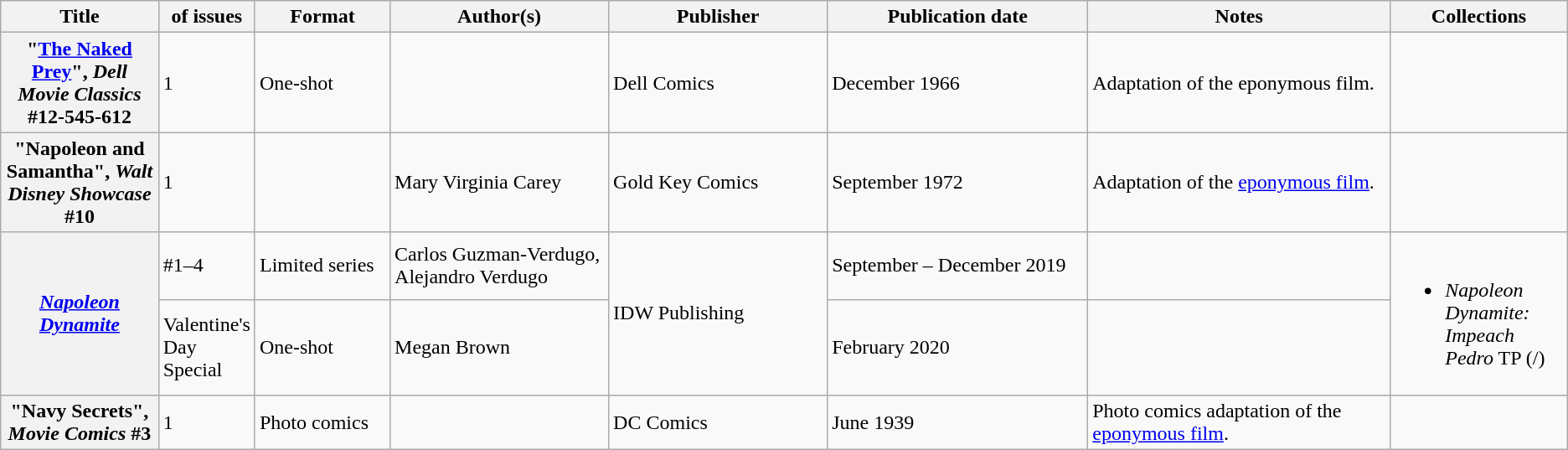<table class="wikitable">
<tr>
<th>Title</th>
<th style="width:40pt"> of issues</th>
<th style="width:75pt">Format</th>
<th style="width:125pt">Author(s)</th>
<th style="width:125pt">Publisher</th>
<th style="width:150pt">Publication date</th>
<th style="width:175pt">Notes</th>
<th>Collections</th>
</tr>
<tr>
<th>"<a href='#'>The Naked Prey</a>", <em>Dell Movie Classics</em> #12-545-612</th>
<td>1</td>
<td>One-shot</td>
<td></td>
<td>Dell Comics</td>
<td>December 1966</td>
<td>Adaptation of the eponymous film.</td>
<td></td>
</tr>
<tr>
<th>"Napoleon and Samantha", <em>Walt Disney Showcase</em> #10</th>
<td>1</td>
<td></td>
<td>Mary Virginia Carey</td>
<td>Gold Key Comics</td>
<td>September 1972</td>
<td>Adaptation of the <a href='#'>eponymous film</a>.</td>
<td></td>
</tr>
<tr>
<th rowspan="2"><em><a href='#'>Napoleon Dynamite</a></em></th>
<td>#1–4</td>
<td>Limited series</td>
<td>Carlos Guzman-Verdugo, Alejandro Verdugo</td>
<td rowspan="2">IDW Publishing</td>
<td>September – December 2019</td>
<td></td>
<td rowspan="2"><br><ul><li><em>Napoleon Dynamite: Impeach Pedro</em> TP (/)</li></ul></td>
</tr>
<tr>
<td>Valentine's Day Special</td>
<td>One-shot</td>
<td>Megan Brown</td>
<td>February 2020</td>
<td></td>
</tr>
<tr>
<th>"Navy Secrets", <em>Movie Comics</em> #3</th>
<td>1</td>
<td>Photo comics</td>
<td></td>
<td>DC Comics</td>
<td>June 1939</td>
<td>Photo comics adaptation of the <a href='#'>eponymous film</a>.</td>
<td></td>
</tr>
</table>
